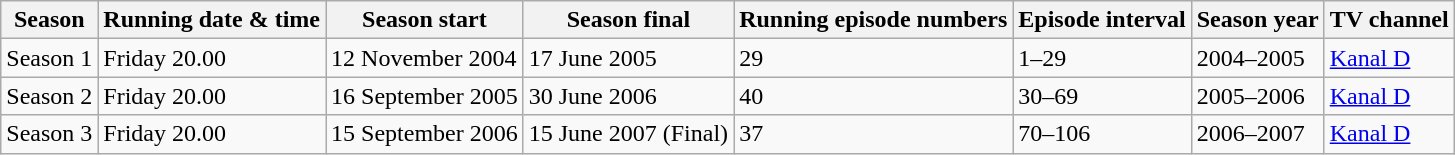<table class="wikitable">
<tr>
<th>Season</th>
<th>Running date & time</th>
<th>Season start</th>
<th>Season final</th>
<th>Running episode numbers</th>
<th>Episode interval</th>
<th>Season year</th>
<th>TV channel</th>
</tr>
<tr>
<td>Season 1</td>
<td>Friday 20.00</td>
<td>12 November 2004</td>
<td>17 June 2005</td>
<td>29</td>
<td>1–29</td>
<td>2004–2005</td>
<td><a href='#'>Kanal D</a></td>
</tr>
<tr>
<td>Season 2</td>
<td>Friday 20.00</td>
<td>16 September 2005</td>
<td>30 June 2006</td>
<td>40</td>
<td>30–69</td>
<td>2005–2006</td>
<td><a href='#'>Kanal D</a></td>
</tr>
<tr>
<td>Season 3</td>
<td>Friday 20.00</td>
<td>15 September 2006</td>
<td>15 June 2007 (Final)</td>
<td>37</td>
<td>70–106</td>
<td>2006–2007</td>
<td><a href='#'>Kanal D</a></td>
</tr>
</table>
